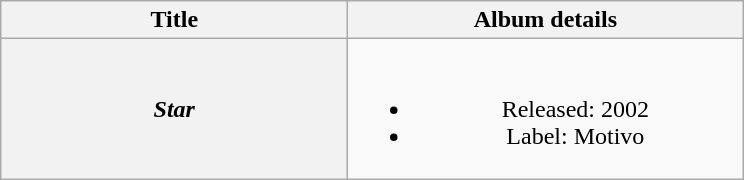<table class="wikitable plainrowheaders" style="text-align:center;">
<tr>
<th scope="col" style="width:14em;">Title</th>
<th scope="col" style="width:16em;">Album details</th>
</tr>
<tr>
<th scope="row"><em>Star</em></th>
<td><br><ul><li>Released: 2002</li><li>Label: Motivo</li></ul></td>
</tr>
</table>
